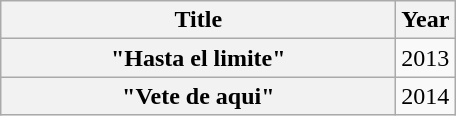<table class="wikitable plainrowheaders" style="text-align:center">
<tr>
<th scope="col" style="width:16em;">Title</th>
<th scope="col" style="width:1em;">Year</th>
</tr>
<tr>
<th scope="row">"Hasta el limite"</th>
<td>2013</td>
</tr>
<tr>
<th scope="row">"Vete de aqui"</th>
<td>2014</td>
</tr>
</table>
